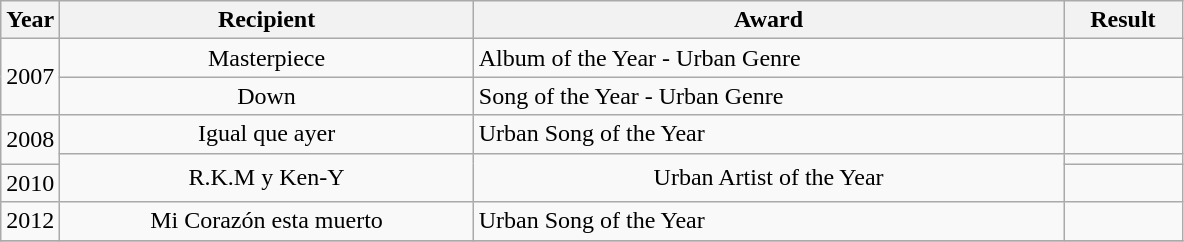<table class="wikitable" style="table-layout: fixed;">
<tr>
<th width="5%">Year</th>
<th width="35%">Recipient</th>
<th width="50%">Award</th>
<th width="10%">Result</th>
</tr>
<tr>
<td rowspan="2" align=center>2007 </td>
<td rowspan="1" align=center>Masterpiece</td>
<td>Album of the Year - Urban Genre</td>
<td></td>
</tr>
<tr>
<td rowspan="1" align=center>Down</td>
<td>Song of the Year - Urban Genre</td>
<td></td>
</tr>
<tr>
<td rowspan="2" align=center>2008 </td>
<td rowspan="1" align=center>Igual que ayer</td>
<td>Urban Song of the Year</td>
<td></td>
</tr>
<tr>
<td rowspan="2" align=center>R.K.M y Ken-Y</td>
<td rowspan="2" align=center>Urban Artist of the Year</td>
<td></td>
</tr>
<tr>
<td rowspan="1" align=center>2010</td>
<td></td>
</tr>
<tr>
<td rowspan="1" align=center>2012</td>
<td rowspan="1" align=center>Mi Corazón esta muerto</td>
<td>Urban Song of the Year</td>
<td></td>
</tr>
<tr>
</tr>
</table>
